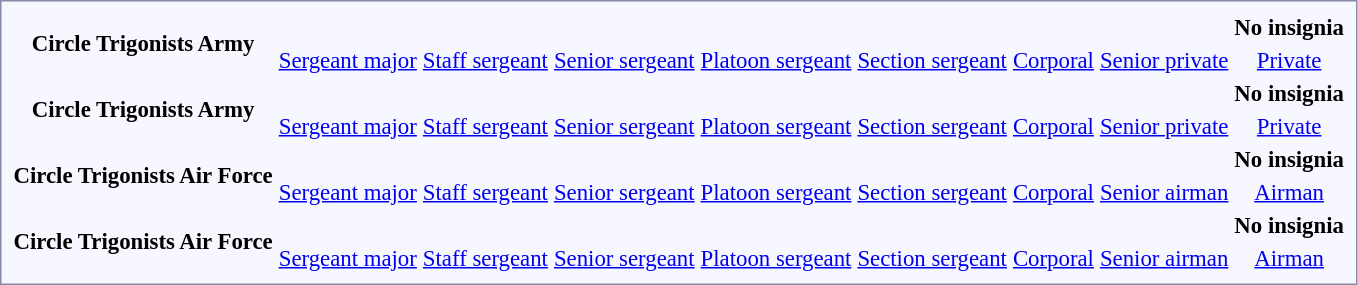<table style="border:1px solid #8888aa; background-color:#f7f8ff; padding:5px; font-size:95%; margin: 0px 12px 12px 0px;">
<tr style="text-align:center;">
<td rowspan=2> <strong>Circle Trigonists Army</strong><br></td>
<td colspan=6></td>
<td colspan=2></td>
<td colspan=2></td>
<td colspan=6></td>
<td colspan=6></td>
<td colspan=4></td>
<td colspan=2></td>
<td colspan=8><strong>No insignia</strong></td>
</tr>
<tr style="text-align:center;">
<td colspan=6><a href='#'>Sergeant major</a></td>
<td colspan=2><a href='#'>Staff sergeant</a></td>
<td colspan=2><a href='#'>Senior sergeant</a></td>
<td colspan=6><a href='#'>Platoon sergeant</a></td>
<td colspan=6><a href='#'>Section sergeant</a></td>
<td colspan=4><a href='#'>Corporal</a></td>
<td colspan=2><a href='#'>Senior private</a></td>
<td colspan=8><a href='#'>Private</a></td>
</tr>
<tr style="text-align:center;">
<td rowspan=2> <strong>Circle Trigonists Army</strong><br></td>
<td colspan=6></td>
<td colspan=2></td>
<td colspan=2></td>
<td colspan=6></td>
<td colspan=6></td>
<td colspan=4></td>
<td colspan=2></td>
<td colspan=8><strong>No insignia</strong></td>
</tr>
<tr style="text-align:center;">
<td colspan=6><a href='#'>Sergeant major</a></td>
<td colspan=2><a href='#'>Staff sergeant</a></td>
<td colspan=2><a href='#'>Senior sergeant</a></td>
<td colspan=6><a href='#'>Platoon sergeant</a></td>
<td colspan=6><a href='#'>Section sergeant</a></td>
<td colspan=4><a href='#'>Corporal</a></td>
<td colspan=2><a href='#'>Senior private</a></td>
<td colspan=8><a href='#'>Private</a><br></td>
</tr>
<tr style="text-align:center;">
<td rowspan=2> <strong>Circle Trigonists Air Force</strong><br></td>
<td colspan=6></td>
<td colspan=2></td>
<td colspan=2></td>
<td colspan=6></td>
<td colspan=6></td>
<td colspan=4></td>
<td colspan=2></td>
<td colspan=8><strong>No insignia</strong></td>
</tr>
<tr style="text-align:center;">
<td colspan=6><a href='#'>Sergeant major</a></td>
<td colspan=2><a href='#'>Staff sergeant</a></td>
<td colspan=2><a href='#'>Senior sergeant</a></td>
<td colspan=6><a href='#'>Platoon sergeant</a></td>
<td colspan=6><a href='#'>Section sergeant</a></td>
<td colspan=4><a href='#'>Corporal</a></td>
<td colspan=2><a href='#'>Senior airman</a></td>
<td colspan=8><a href='#'>Airman</a></td>
</tr>
<tr style="text-align:center;">
<td rowspan=2> <strong>Circle Trigonists Air Force</strong><br></td>
<td colspan=6></td>
<td colspan=2></td>
<td colspan=2></td>
<td colspan=6></td>
<td colspan=6></td>
<td colspan=4></td>
<td colspan=2></td>
<td colspan=8><strong>No insignia</strong></td>
</tr>
<tr style="text-align:center;">
<td colspan=6><a href='#'>Sergeant major</a></td>
<td colspan=2><a href='#'>Staff sergeant</a></td>
<td colspan=2><a href='#'>Senior sergeant</a></td>
<td colspan=6><a href='#'>Platoon sergeant</a></td>
<td colspan=6><a href='#'>Section sergeant</a></td>
<td colspan=4><a href='#'>Corporal</a></td>
<td colspan=2><a href='#'>Senior airman</a></td>
<td colspan=8><a href='#'>Airman</a></td>
</tr>
</table>
